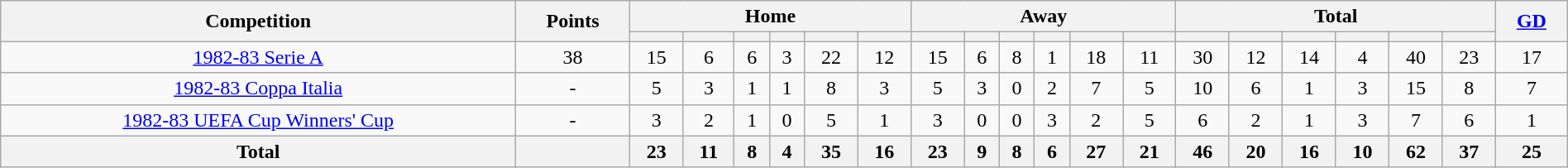<table class="wikitable" style="width:100%;margin:auto;clear:both;text-align:center;">
<tr>
<th rowspan="2">Competition</th>
<th rowspan="2">Points</th>
<th colspan="6">Home</th>
<th colspan="6">Away</th>
<th colspan="6">Total</th>
<th rowspan="2"><a href='#'>GD</a></th>
</tr>
<tr>
<th></th>
<th></th>
<th></th>
<th></th>
<th></th>
<th></th>
<th></th>
<th></th>
<th></th>
<th></th>
<th></th>
<th></th>
<th></th>
<th></th>
<th></th>
<th></th>
<th></th>
<th></th>
</tr>
<tr>
<td><a href='#'>1982-83 Serie A</a></td>
<td>38</td>
<td>15</td>
<td>6</td>
<td>6</td>
<td>3</td>
<td>22</td>
<td>12</td>
<td>15</td>
<td>6</td>
<td>8</td>
<td>1</td>
<td>18</td>
<td>11</td>
<td>30</td>
<td>12</td>
<td>14</td>
<td>4</td>
<td>40</td>
<td>23</td>
<td>17</td>
</tr>
<tr>
<td><a href='#'>1982-83 Coppa Italia</a></td>
<td>-</td>
<td>5</td>
<td>3</td>
<td>1</td>
<td>1</td>
<td>8</td>
<td>3</td>
<td>5</td>
<td>3</td>
<td>0</td>
<td>2</td>
<td>7</td>
<td>5</td>
<td>10</td>
<td>6</td>
<td>1</td>
<td>3</td>
<td>15</td>
<td>8</td>
<td>7</td>
</tr>
<tr>
<td><a href='#'>1982-83 UEFA Cup Winners' Cup</a></td>
<td>-</td>
<td>3</td>
<td>2</td>
<td>1</td>
<td>0</td>
<td>5</td>
<td>1</td>
<td>3</td>
<td>0</td>
<td>0</td>
<td>3</td>
<td>2</td>
<td>5</td>
<td>6</td>
<td>2</td>
<td>1</td>
<td>3</td>
<td>7</td>
<td>6</td>
<td>1</td>
</tr>
<tr>
<th>Total</th>
<th></th>
<th>23</th>
<th>11</th>
<th>8</th>
<th>4</th>
<th>35</th>
<th>16</th>
<th>23</th>
<th>9</th>
<th>8</th>
<th>6</th>
<th>27</th>
<th>21</th>
<th>46</th>
<th>20</th>
<th>16</th>
<th>10</th>
<th>62</th>
<th>37</th>
<th>25</th>
</tr>
</table>
